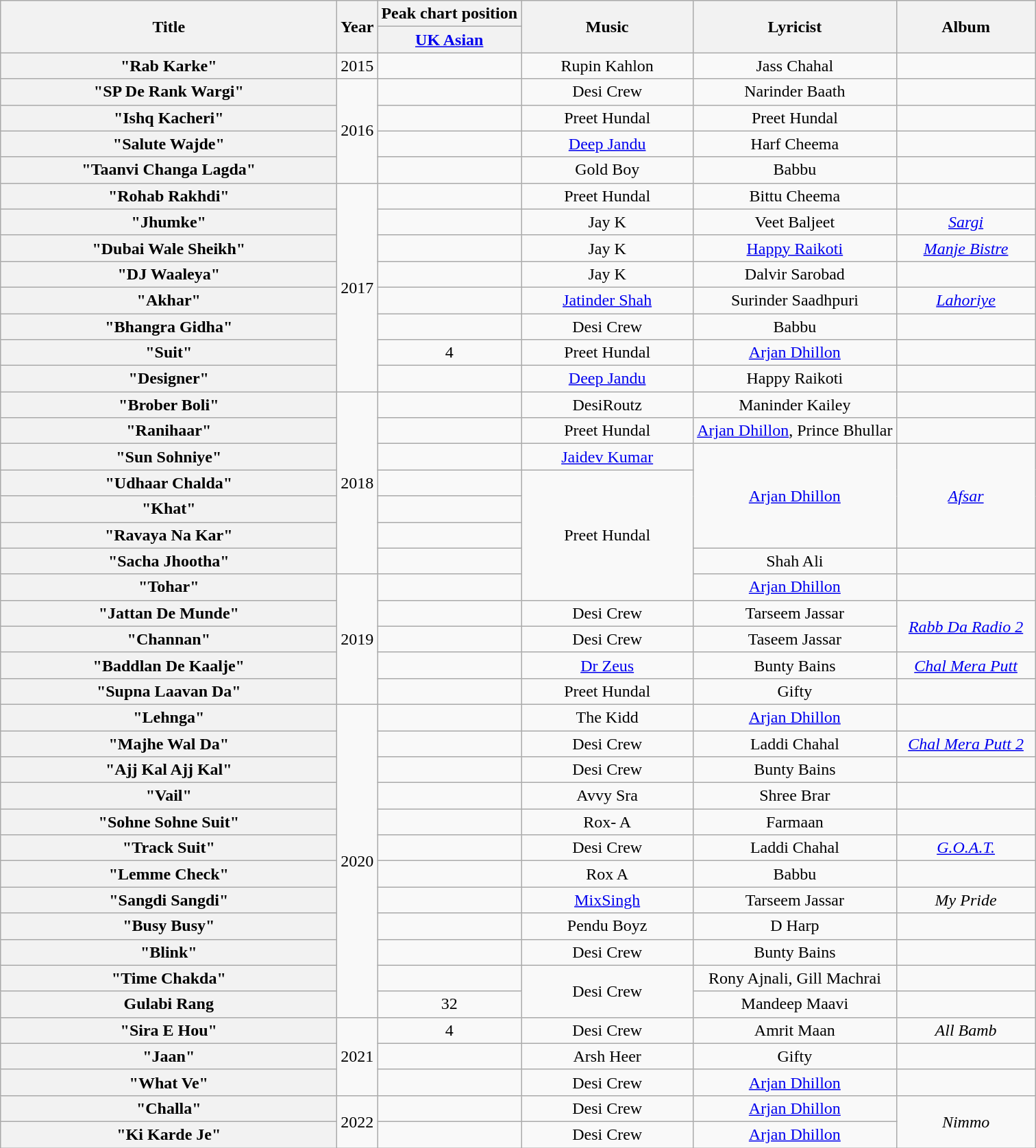<table class="wikitable plainrowheaders" style="text-align:center;">
<tr>
<th rowspan="2" scope="col" style="width:20em;">Title</th>
<th rowspan="2" scope="col" style="width:2em;">Year</th>
<th>Peak chart position</th>
<th rowspan="2" scope="col" style="width:10em;">Music</th>
<th rowspan="2">Lyricist</th>
<th rowspan="2" scope="col" style="width:8em;">Album</th>
</tr>
<tr>
<th><a href='#'>UK Asian</a></th>
</tr>
<tr>
<th scope="row">"Rab Karke" </th>
<td>2015</td>
<td></td>
<td>Rupin Kahlon</td>
<td>Jass Chahal</td>
<td></td>
</tr>
<tr>
<th scope="row">"SP De Rank Wargi"</th>
<td rowspan="4">2016</td>
<td></td>
<td>Desi Crew</td>
<td>Narinder Baath</td>
<td></td>
</tr>
<tr>
<th scope="row">"Ishq Kacheri"</th>
<td></td>
<td>Preet Hundal</td>
<td>Preet Hundal</td>
<td></td>
</tr>
<tr>
<th scope="row">"Salute Wajde"</th>
<td></td>
<td><a href='#'>Deep Jandu</a></td>
<td>Harf Cheema</td>
<td></td>
</tr>
<tr>
<th scope="row">"Taanvi Changa Lagda"</th>
<td></td>
<td>Gold Boy</td>
<td>Babbu</td>
<td></td>
</tr>
<tr>
<th scope="row">"Rohab Rakhdi"</th>
<td rowspan="8">2017</td>
<td></td>
<td>Preet Hundal</td>
<td>Bittu Cheema</td>
<td></td>
</tr>
<tr>
<th scope="row">"Jhumke" </th>
<td></td>
<td>Jay K</td>
<td>Veet Baljeet</td>
<td><em><a href='#'>Sargi</a></em></td>
</tr>
<tr>
<th scope="row">"Dubai Wale Sheikh" </th>
<td></td>
<td>Jay K</td>
<td><a href='#'>Happy Raikoti</a></td>
<td><em><a href='#'>Manje Bistre</a></em></td>
</tr>
<tr>
<th scope="row">"DJ Waaleya"</th>
<td></td>
<td>Jay K</td>
<td>Dalvir Sarobad</td>
<td></td>
</tr>
<tr>
<th scope="row">"Akhar" </th>
<td></td>
<td><a href='#'>Jatinder Shah</a></td>
<td>Surinder Saadhpuri</td>
<td><em><a href='#'>Lahoriye</a></em></td>
</tr>
<tr>
<th scope="row">"Bhangra Gidha"</th>
<td></td>
<td>Desi Crew</td>
<td>Babbu</td>
<td></td>
</tr>
<tr>
<th scope="row">"Suit" </th>
<td>4</td>
<td>Preet Hundal</td>
<td><a href='#'>Arjan Dhillon</a></td>
<td></td>
</tr>
<tr>
<th scope="row">"Designer"</th>
<td></td>
<td><a href='#'>Deep Jandu</a></td>
<td>Happy Raikoti</td>
<td></td>
</tr>
<tr>
<th scope="row">"Brober Boli"</th>
<td rowspan="7">2018</td>
<td></td>
<td>DesiRoutz</td>
<td>Maninder Kailey</td>
<td></td>
</tr>
<tr>
<th scope="row">"Ranihaar"</th>
<td></td>
<td>Preet Hundal</td>
<td><a href='#'>Arjan Dhillon</a>, Prince Bhullar</td>
<td></td>
</tr>
<tr>
<th scope="row">"Sun Sohniye" </th>
<td></td>
<td><a href='#'>Jaidev Kumar</a></td>
<td rowspan="4"><a href='#'>Arjan Dhillon</a></td>
<td rowspan="4"><em><a href='#'>Afsar</a></em></td>
</tr>
<tr>
<th scope="row">"Udhaar Chalda" </th>
<td></td>
<td rowspan="5">Preet Hundal</td>
</tr>
<tr>
<th scope="row">"Khat"</th>
<td></td>
</tr>
<tr>
<th scope="row">"Ravaya Na Kar"</th>
<td></td>
</tr>
<tr>
<th scope="row">"Sacha Jhootha"</th>
<td></td>
<td>Shah Ali</td>
<td></td>
</tr>
<tr>
<th scope="row">"Tohar"</th>
<td rowspan="5">2019</td>
<td></td>
<td><a href='#'>Arjan Dhillon</a></td>
<td></td>
</tr>
<tr>
<th scope="row">"Jattan De Munde" </th>
<td></td>
<td>Desi Crew</td>
<td>Tarseem Jassar</td>
<td rowspan="2"><em><a href='#'>Rabb Da Radio 2</a></em></td>
</tr>
<tr>
<th scope="row">"Channan"</th>
<td></td>
<td>Desi Crew</td>
<td>Taseem Jassar</td>
</tr>
<tr>
<th scope="row">"Baddlan De Kaalje" </th>
<td></td>
<td><a href='#'>Dr Zeus</a></td>
<td>Bunty Bains</td>
<td><em><a href='#'>Chal Mera Putt</a></em></td>
</tr>
<tr>
<th scope="row">"Supna Laavan Da"</th>
<td></td>
<td>Preet Hundal</td>
<td>Gifty</td>
<td></td>
</tr>
<tr>
<th scope="row">"Lehnga"</th>
<td rowspan="12">2020</td>
<td></td>
<td>The Kidd</td>
<td><a href='#'>Arjan Dhillon</a></td>
<td></td>
</tr>
<tr>
<th scope="row">"Majhe Wal Da" </th>
<td></td>
<td>Desi Crew</td>
<td>Laddi Chahal</td>
<td><em><a href='#'>Chal Mera Putt 2</a></em></td>
</tr>
<tr>
<th scope="row">"Ajj Kal Ajj Kal"</th>
<td></td>
<td>Desi Crew</td>
<td>Bunty Bains</td>
<td></td>
</tr>
<tr>
<th scope="row">"Vail" </th>
<td></td>
<td>Avvy Sra</td>
<td>Shree Brar</td>
<td></td>
</tr>
<tr>
<th scope="row">"Sohne Sohne Suit"</th>
<td></td>
<td>Rox- A</td>
<td>Farmaan</td>
<td></td>
</tr>
<tr>
<th scope="row">"Track Suit" </th>
<td></td>
<td>Desi Crew</td>
<td>Laddi Chahal</td>
<td><em><a href='#'>G.O.A.T.</a></em></td>
</tr>
<tr>
<th scope="row">"Lemme Check"</th>
<td></td>
<td>Rox A</td>
<td>Babbu</td>
<td></td>
</tr>
<tr>
<th scope="row">"Sangdi Sangdi" </th>
<td></td>
<td><a href='#'>MixSingh</a></td>
<td>Tarseem Jassar</td>
<td><em>My Pride</em></td>
</tr>
<tr>
<th scope="row">"Busy Busy"</th>
<td></td>
<td>Pendu Boyz</td>
<td>D Harp</td>
<td></td>
</tr>
<tr>
<th scope="row">"Blink"</th>
<td></td>
<td>Desi Crew</td>
<td>Bunty Bains</td>
<td></td>
</tr>
<tr>
<th scope="row">"Time Chakda"</th>
<td></td>
<td rowspan="2">Desi Crew</td>
<td>Rony Ajnali, Gill Machrai</td>
<td></td>
</tr>
<tr>
<th scope="row">Gulabi Rang</th>
<td>32 </td>
<td>Mandeep Maavi</td>
<td></td>
</tr>
<tr>
<th scope="row">"Sira E Hou" </th>
<td rowspan="3">2021</td>
<td>4</td>
<td>Desi Crew</td>
<td>Amrit Maan</td>
<td><em>All Bamb</em></td>
</tr>
<tr>
<th scope="row">"Jaan"</th>
<td></td>
<td>Arsh Heer</td>
<td>Gifty</td>
<td></td>
</tr>
<tr>
<th scope="row">"What Ve" </th>
<td></td>
<td>Desi Crew</td>
<td><a href='#'>Arjan Dhillon</a></td>
<td></td>
</tr>
<tr>
<th scope="row">"Challa"</th>
<td rowspan="2">2022</td>
<td></td>
<td>Desi Crew</td>
<td><a href='#'>Arjan Dhillon</a></td>
<td rowspan="2"><em>Nimmo</em></td>
</tr>
<tr>
<th scope="row">"Ki Karde Je" </th>
<td></td>
<td>Desi Crew</td>
<td><a href='#'>Arjan Dhillon</a></td>
</tr>
</table>
